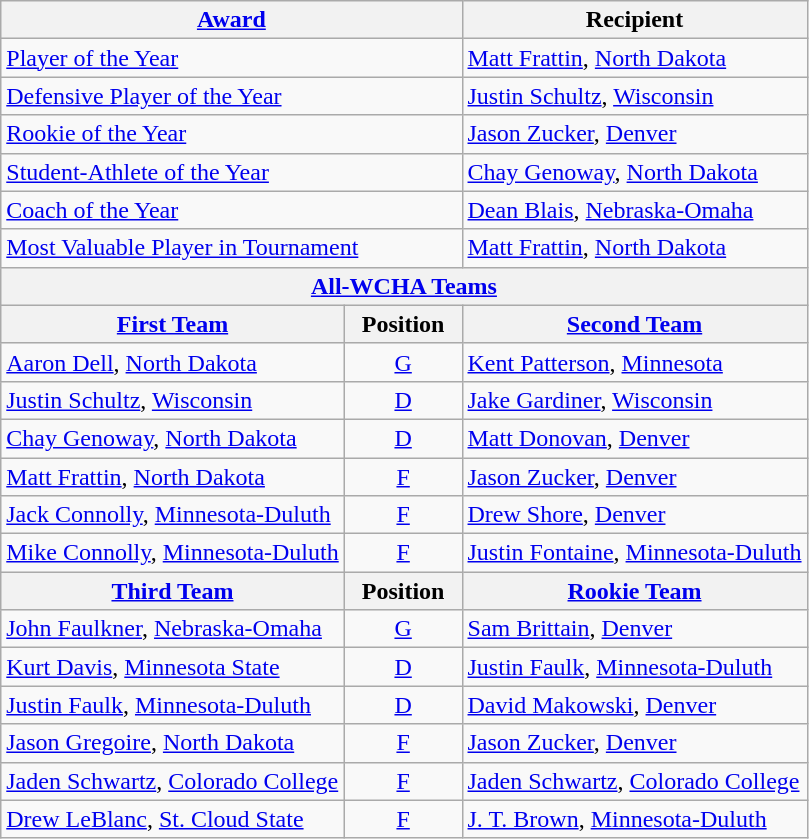<table class="wikitable">
<tr>
<th colspan=2><a href='#'>Award</a></th>
<th>Recipient</th>
</tr>
<tr>
<td colspan=2><a href='#'>Player of the Year</a></td>
<td><a href='#'>Matt Frattin</a>, <a href='#'>North Dakota</a></td>
</tr>
<tr>
<td colspan=2><a href='#'>Defensive Player of the Year</a></td>
<td><a href='#'>Justin Schultz</a>, <a href='#'>Wisconsin</a></td>
</tr>
<tr>
<td colspan=2><a href='#'>Rookie of the Year</a></td>
<td><a href='#'>Jason Zucker</a>, <a href='#'>Denver</a></td>
</tr>
<tr>
<td colspan=2><a href='#'>Student-Athlete of the Year</a></td>
<td><a href='#'>Chay Genoway</a>, <a href='#'>North Dakota</a></td>
</tr>
<tr>
<td colspan=2><a href='#'>Coach of the Year</a></td>
<td><a href='#'>Dean Blais</a>, <a href='#'>Nebraska-Omaha</a></td>
</tr>
<tr>
<td colspan=2><a href='#'>Most Valuable Player in Tournament</a></td>
<td><a href='#'>Matt Frattin</a>, <a href='#'>North Dakota</a></td>
</tr>
<tr>
<th colspan=3><a href='#'>All-WCHA Teams</a></th>
</tr>
<tr>
<th><a href='#'>First Team</a></th>
<th>  Position  </th>
<th><a href='#'>Second Team</a></th>
</tr>
<tr>
<td><a href='#'>Aaron Dell</a>, <a href='#'>North Dakota</a></td>
<td align=center><a href='#'>G</a></td>
<td><a href='#'>Kent Patterson</a>, <a href='#'>Minnesota</a></td>
</tr>
<tr>
<td><a href='#'>Justin Schultz</a>, <a href='#'>Wisconsin</a></td>
<td align=center><a href='#'>D</a></td>
<td><a href='#'>Jake Gardiner</a>, <a href='#'>Wisconsin</a></td>
</tr>
<tr>
<td><a href='#'>Chay Genoway</a>, <a href='#'>North Dakota</a></td>
<td align=center><a href='#'>D</a></td>
<td><a href='#'>Matt Donovan</a>, <a href='#'>Denver</a></td>
</tr>
<tr>
<td><a href='#'>Matt Frattin</a>, <a href='#'>North Dakota</a></td>
<td align=center><a href='#'>F</a></td>
<td><a href='#'>Jason Zucker</a>, <a href='#'>Denver</a></td>
</tr>
<tr>
<td><a href='#'>Jack Connolly</a>, <a href='#'>Minnesota-Duluth</a></td>
<td align=center><a href='#'>F</a></td>
<td><a href='#'>Drew Shore</a>, <a href='#'>Denver</a></td>
</tr>
<tr>
<td><a href='#'>Mike Connolly</a>, <a href='#'>Minnesota-Duluth</a></td>
<td align=center><a href='#'>F</a></td>
<td><a href='#'>Justin Fontaine</a>, <a href='#'>Minnesota-Duluth</a></td>
</tr>
<tr>
<th><a href='#'>Third Team</a></th>
<th>  Position  </th>
<th><a href='#'>Rookie Team</a></th>
</tr>
<tr>
<td><a href='#'>John Faulkner</a>, <a href='#'>Nebraska-Omaha</a></td>
<td align=center><a href='#'>G</a></td>
<td><a href='#'>Sam Brittain</a>, <a href='#'>Denver</a></td>
</tr>
<tr>
<td><a href='#'>Kurt Davis</a>, <a href='#'>Minnesota State</a></td>
<td align=center><a href='#'>D</a></td>
<td><a href='#'>Justin Faulk</a>, <a href='#'>Minnesota-Duluth</a></td>
</tr>
<tr>
<td><a href='#'>Justin Faulk</a>, <a href='#'>Minnesota-Duluth</a></td>
<td align=center><a href='#'>D</a></td>
<td><a href='#'>David Makowski</a>, <a href='#'>Denver</a></td>
</tr>
<tr>
<td><a href='#'>Jason Gregoire</a>, <a href='#'>North Dakota</a></td>
<td align=center><a href='#'>F</a></td>
<td><a href='#'>Jason Zucker</a>, <a href='#'>Denver</a></td>
</tr>
<tr>
<td><a href='#'>Jaden Schwartz</a>, <a href='#'>Colorado College</a></td>
<td align=center><a href='#'>F</a></td>
<td><a href='#'>Jaden Schwartz</a>, <a href='#'>Colorado College</a></td>
</tr>
<tr>
<td><a href='#'>Drew LeBlanc</a>, <a href='#'>St. Cloud State</a></td>
<td align=center><a href='#'>F</a></td>
<td><a href='#'>J. T. Brown</a>, <a href='#'>Minnesota-Duluth</a></td>
</tr>
</table>
